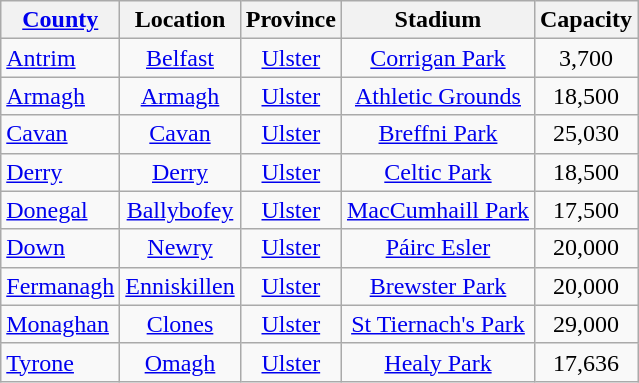<table class="wikitable sortable" style="text-align:center">
<tr>
<th><a href='#'>County</a></th>
<th>Location</th>
<th>Province</th>
<th>Stadium</th>
<th>Capacity</th>
</tr>
<tr>
<td style="text-align:left"> <a href='#'>Antrim</a></td>
<td><a href='#'>Belfast</a></td>
<td><a href='#'>Ulster</a></td>
<td><a href='#'>Corrigan Park</a></td>
<td>3,700</td>
</tr>
<tr>
<td style="text-align:left"> <a href='#'>Armagh</a></td>
<td><a href='#'>Armagh</a></td>
<td><a href='#'>Ulster</a></td>
<td><a href='#'>Athletic Grounds</a></td>
<td>18,500</td>
</tr>
<tr>
<td style="text-align:left"> <a href='#'>Cavan</a></td>
<td><a href='#'>Cavan</a></td>
<td><a href='#'>Ulster</a></td>
<td><a href='#'>Breffni Park</a></td>
<td>25,030</td>
</tr>
<tr>
<td style="text-align:left"> <a href='#'>Derry</a></td>
<td><a href='#'>Derry</a></td>
<td><a href='#'>Ulster</a></td>
<td><a href='#'>Celtic Park</a></td>
<td>18,500</td>
</tr>
<tr>
<td style="text-align:left"> <a href='#'>Donegal</a></td>
<td><a href='#'>Ballybofey</a></td>
<td><a href='#'>Ulster</a></td>
<td><a href='#'>MacCumhaill Park</a></td>
<td>17,500</td>
</tr>
<tr>
<td style="text-align:left"> <a href='#'>Down</a></td>
<td><a href='#'>Newry</a></td>
<td><a href='#'>Ulster</a></td>
<td><a href='#'>Páirc Esler</a></td>
<td>20,000</td>
</tr>
<tr>
<td style="text-align:left"> <a href='#'>Fermanagh</a></td>
<td><a href='#'>Enniskillen</a></td>
<td><a href='#'>Ulster</a></td>
<td><a href='#'>Brewster Park</a></td>
<td>20,000</td>
</tr>
<tr>
<td style="text-align:left"> <a href='#'>Monaghan</a></td>
<td><a href='#'>Clones</a></td>
<td><a href='#'>Ulster</a></td>
<td><a href='#'>St Tiernach's Park</a></td>
<td>29,000</td>
</tr>
<tr>
<td style="text-align:left"> <a href='#'>Tyrone</a></td>
<td><a href='#'>Omagh</a></td>
<td><a href='#'>Ulster</a></td>
<td><a href='#'>Healy Park</a></td>
<td>17,636</td>
</tr>
</table>
